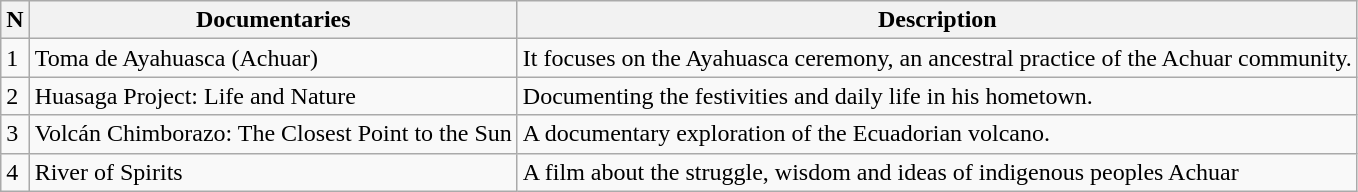<table class="wikitable">
<tr>
<th>N</th>
<th>Documentaries</th>
<th>Description</th>
</tr>
<tr>
<td>1</td>
<td>Toma de Ayahuasca (Achuar)</td>
<td>It focuses on the Ayahuasca ceremony, an ancestral practice of the Achuar community.</td>
</tr>
<tr>
<td>2</td>
<td>Huasaga Project: Life and Nature</td>
<td>Documenting the festivities and daily life in his hometown.</td>
</tr>
<tr>
<td>3</td>
<td>Volcán Chimborazo: The Closest Point to the Sun</td>
<td>A documentary exploration of the Ecuadorian volcano.</td>
</tr>
<tr>
<td>4</td>
<td>River of Spirits</td>
<td>A film about the struggle, wisdom and ideas of indigenous peoples Achuar</td>
</tr>
</table>
